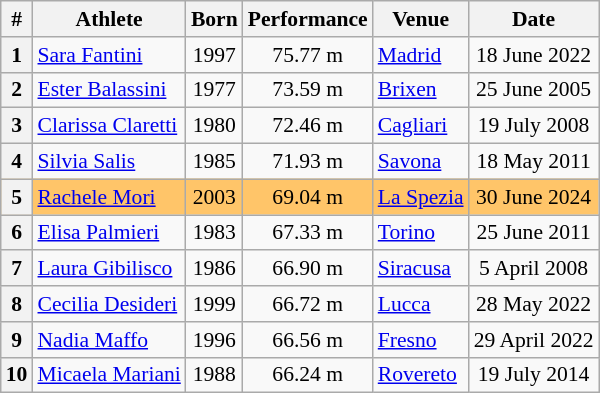<table class="wikitable" style="font-size:90%; text-align:center;">
<tr>
<th>#</th>
<th>Athlete</th>
<th>Born</th>
<th>Performance</th>
<th>Venue</th>
<th>Date</th>
</tr>
<tr>
<th>1</th>
<td align=left><a href='#'>Sara Fantini</a></td>
<td>1997</td>
<td>75.77 m</td>
<td align=left> <a href='#'>Madrid</a></td>
<td>18 June 2022</td>
</tr>
<tr>
<th>2</th>
<td align=left><a href='#'>Ester Balassini</a></td>
<td>1977</td>
<td>73.59 m</td>
<td align=left> <a href='#'>Brixen</a></td>
<td>25 June 2005</td>
</tr>
<tr>
<th>3</th>
<td align=left><a href='#'>Clarissa Claretti</a></td>
<td>1980</td>
<td>72.46 m</td>
<td align=left> <a href='#'>Cagliari</a></td>
<td>19 July 2008</td>
</tr>
<tr>
<th>4</th>
<td align=left><a href='#'>Silvia Salis</a></td>
<td>1985</td>
<td>71.93 m</td>
<td align=left> <a href='#'>Savona</a></td>
<td>18 May 2011</td>
</tr>
<tr bgcolor=ffc569>
<th>5</th>
<td align=left><a href='#'>Rachele Mori</a></td>
<td>2003</td>
<td>69.04 m</td>
<td align=left> <a href='#'>La Spezia</a></td>
<td>30 June 2024</td>
</tr>
<tr>
<th>6</th>
<td align=left><a href='#'>Elisa Palmieri</a></td>
<td>1983</td>
<td>67.33 m</td>
<td align=left> <a href='#'>Torino</a></td>
<td>25 June 2011</td>
</tr>
<tr>
<th>7</th>
<td align=left><a href='#'>Laura Gibilisco</a></td>
<td>1986</td>
<td>66.90 m</td>
<td align=left> <a href='#'>Siracusa</a></td>
<td>5 April 2008</td>
</tr>
<tr>
<th>8</th>
<td align=left><a href='#'>Cecilia Desideri</a></td>
<td>1999</td>
<td>66.72 m</td>
<td align=left> <a href='#'>Lucca</a></td>
<td>28 May 2022</td>
</tr>
<tr>
<th>9</th>
<td align=left><a href='#'>Nadia Maffo</a></td>
<td>1996</td>
<td>66.56 m</td>
<td align=left> <a href='#'>Fresno</a></td>
<td>29 April 2022</td>
</tr>
<tr>
<th>10</th>
<td align=left><a href='#'>Micaela Mariani</a></td>
<td>1988</td>
<td>66.24 m</td>
<td align=left> <a href='#'>Rovereto</a></td>
<td>19 July 2014</td>
</tr>
</table>
